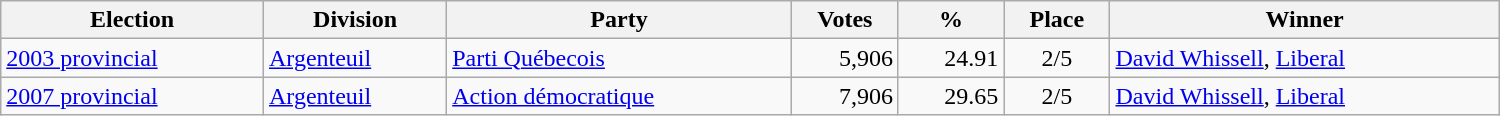<table class="wikitable" width="1000">
<tr>
<th align="left">Election</th>
<th align="left">Division</th>
<th align="left">Party</th>
<th align="right">Votes</th>
<th align="right">%</th>
<th align="center">Place</th>
<th align="center">Winner</th>
</tr>
<tr>
<td align="left"><a href='#'>2003 provincial</a></td>
<td align="left"><a href='#'>Argenteuil</a></td>
<td align="left"><a href='#'>Parti Québecois</a></td>
<td align="right">5,906</td>
<td align="right">24.91</td>
<td align="center">2/5</td>
<td align="left"><a href='#'>David Whissell</a>, <a href='#'>Liberal</a></td>
</tr>
<tr>
<td align="left"><a href='#'>2007 provincial</a></td>
<td align="left"><a href='#'>Argenteuil</a></td>
<td align="left"><a href='#'>Action démocratique</a></td>
<td align="right">7,906</td>
<td align="right">29.65</td>
<td align="center">2/5</td>
<td align="left"><a href='#'>David Whissell</a>, <a href='#'>Liberal</a></td>
</tr>
</table>
